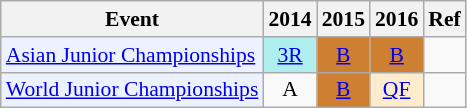<table class="wikitable" style="font-size: 90%; text-align:center">
<tr>
<th>Event</th>
<th>2014</th>
<th>2015</th>
<th>2016</th>
<th>Ref</th>
</tr>
<tr>
<td bgcolor="#ECF2FF"; align="left"><a href='#'>Asian Junior Championships</a></td>
<td bgcolor=AFEEEE><a href='#'>3R</a></td>
<td bgcolor=CD7F32><a href='#'>B</a></td>
<td bgcolor=CD7F32><a href='#'>B</a></td>
<td></td>
</tr>
<tr>
<td bgcolor="#ECF2FF"; align="left"><a href='#'>World Junior Championships</a></td>
<td>A</td>
<td bgcolor=CD7F32><a href='#'>B</a></td>
<td bgcolor=FFEBCD><a href='#'>QF</a></td>
<td></td>
</tr>
</table>
